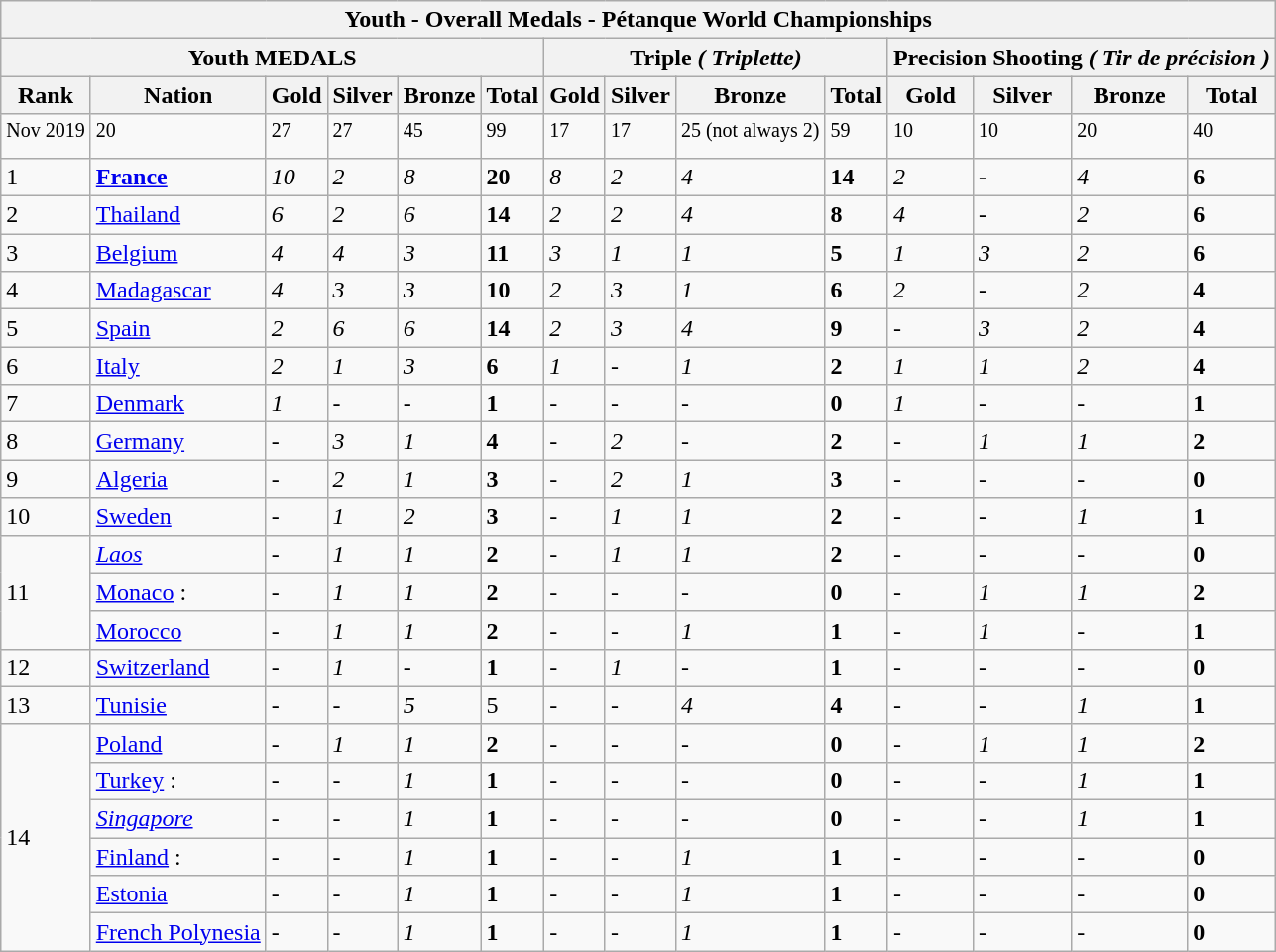<table class="wikitable sortable">
<tr>
<th colspan="14">Youth - Overall Medals - Pétanque World Championships</th>
</tr>
<tr>
<th colspan="6">Youth MEDALS</th>
<th colspan="4">Triple <em>( Triplette)</em></th>
<th colspan="4">Precision Shooting <em>( Tir de précision )</em></th>
</tr>
<tr>
<th>Rank</th>
<th>Nation</th>
<th>Gold<br></th>
<th>Silver<br></th>
<th>Bronze<br></th>
<th>Total</th>
<th>Gold<br></th>
<th>Silver<br></th>
<th>Bronze<br></th>
<th>Total</th>
<th>Gold<br></th>
<th>Silver<br></th>
<th>Bronze<br></th>
<th>Total</th>
</tr>
<tr>
<td><sup>Nov 2019</sup></td>
<td><sup>20</sup></td>
<td><sup>27</sup></td>
<td><sup>27</sup></td>
<td><sup>45</sup></td>
<td><sup>99</sup></td>
<td><sup>17</sup></td>
<td><sup>17</sup></td>
<td><sup>25 (not always 2)</sup></td>
<td><sup>59</sup></td>
<td><sup>10</sup></td>
<td><sup>10</sup></td>
<td><sup>20</sup></td>
<td><sup>40</sup></td>
</tr>
<tr>
<td>1</td>
<td> <strong><a href='#'>France</a></strong></td>
<td><em>10</em></td>
<td><em>2</em></td>
<td><em>8</em></td>
<td><strong>20</strong></td>
<td><em>8</em></td>
<td><em>2</em></td>
<td><em>4</em></td>
<td><strong>14</strong></td>
<td><em>2</em></td>
<td><em>-</em></td>
<td><em>4</em></td>
<td><strong>6</strong></td>
</tr>
<tr>
<td>2</td>
<td> <a href='#'>Thailand</a></td>
<td><em>6</em></td>
<td><em>2</em></td>
<td><em>6</em></td>
<td><strong>14</strong></td>
<td><em>2</em></td>
<td><em>2</em></td>
<td><em>4</em></td>
<td><strong>8</strong></td>
<td><em>4</em></td>
<td><em>-</em></td>
<td><em>2</em></td>
<td><strong>6</strong></td>
</tr>
<tr>
<td>3</td>
<td> <a href='#'>Belgium</a></td>
<td><em>4</em></td>
<td><em>4</em></td>
<td><em>3</em></td>
<td><strong>11</strong></td>
<td><em>3</em></td>
<td><em>1</em></td>
<td><em>1</em></td>
<td><strong>5</strong></td>
<td><em>1</em></td>
<td><em>3</em></td>
<td><em>2</em></td>
<td><strong>6</strong></td>
</tr>
<tr>
<td>4</td>
<td> <a href='#'>Madagascar</a></td>
<td><em>4</em></td>
<td><em>3</em></td>
<td><em>3</em></td>
<td><strong>10</strong></td>
<td><em>2</em></td>
<td><em>3</em></td>
<td><em>1</em></td>
<td><strong>6</strong></td>
<td><em>2</em></td>
<td><em>-</em></td>
<td><em>2</em></td>
<td><strong>4</strong></td>
</tr>
<tr>
<td>5</td>
<td> <a href='#'>Spain</a></td>
<td><em>2</em></td>
<td><em>6</em></td>
<td><em>6</em></td>
<td><strong>14</strong></td>
<td><em>2</em></td>
<td><em>3</em></td>
<td><em>4</em></td>
<td><strong>9</strong></td>
<td><em>-</em></td>
<td><em>3</em></td>
<td><em>2</em></td>
<td><strong>4</strong></td>
</tr>
<tr>
<td>6</td>
<td> <a href='#'>Italy</a></td>
<td><em>2</em></td>
<td><em>1</em></td>
<td><em>3</em></td>
<td><strong>6</strong></td>
<td><em>1</em></td>
<td><em>-</em></td>
<td><em>1</em></td>
<td><strong>2</strong></td>
<td><em>1</em></td>
<td><em>1</em></td>
<td><em>2</em></td>
<td><strong>4</strong></td>
</tr>
<tr>
<td>7</td>
<td> <a href='#'>Denmark</a></td>
<td><em>1</em></td>
<td><em>-</em></td>
<td><em>-</em></td>
<td><strong>1</strong></td>
<td><em>-</em></td>
<td><em>-</em></td>
<td><em>-</em></td>
<td><strong>0</strong></td>
<td><em>1</em></td>
<td><em>-</em></td>
<td><em>-</em></td>
<td><strong>1</strong></td>
</tr>
<tr>
<td>8</td>
<td> <a href='#'>Germany</a></td>
<td><em>-</em></td>
<td><em>3</em></td>
<td><em>1</em></td>
<td><strong>4</strong></td>
<td><em>-</em></td>
<td><em>2</em></td>
<td><em>-</em></td>
<td><strong>2</strong></td>
<td><em>-</em></td>
<td><em>1</em></td>
<td><em>1</em></td>
<td><strong>2</strong></td>
</tr>
<tr>
<td>9</td>
<td> <a href='#'>Algeria</a></td>
<td><em>-</em></td>
<td><em>2</em></td>
<td><em>1</em></td>
<td><strong>3</strong></td>
<td><em>-</em></td>
<td><em>2</em></td>
<td><em>1</em></td>
<td><strong>3</strong></td>
<td><em>-</em></td>
<td><em>-</em></td>
<td><em>-</em></td>
<td><strong>0</strong></td>
</tr>
<tr>
<td>10</td>
<td> <a href='#'>Sweden</a></td>
<td><em>-</em></td>
<td><em>1</em></td>
<td><em>2</em></td>
<td><strong>3</strong></td>
<td><em>-</em></td>
<td><em>1</em></td>
<td><em>1</em></td>
<td><strong>2</strong></td>
<td><em>-</em></td>
<td><em>-</em></td>
<td><em>1</em></td>
<td><strong>1</strong></td>
</tr>
<tr>
<td rowspan="3">11</td>
<td> <em><a href='#'>Laos</a></em></td>
<td><em>-</em></td>
<td><em>1</em></td>
<td><em>1</em></td>
<td><strong>2</strong></td>
<td><em>-</em></td>
<td><em>1</em></td>
<td><em>1</em></td>
<td><strong>2</strong></td>
<td><em>-</em></td>
<td><em>-</em></td>
<td><em>-</em></td>
<td><strong>0</strong></td>
</tr>
<tr>
<td> <a href='#'>Monaco</a> :</td>
<td><em>-</em></td>
<td><em>1</em></td>
<td><em>1</em></td>
<td><strong>2</strong></td>
<td><em>-</em></td>
<td><em>-</em></td>
<td><em>-</em></td>
<td><strong>0</strong></td>
<td><em>-</em></td>
<td><em>1</em></td>
<td><em>1</em></td>
<td><strong>2</strong></td>
</tr>
<tr>
<td> <a href='#'>Morocco</a></td>
<td><em>-</em></td>
<td><em>1</em></td>
<td><em>1</em></td>
<td><strong>2</strong></td>
<td><em>-</em></td>
<td><em>-</em></td>
<td><em>1</em></td>
<td><strong>1</strong></td>
<td><em>-</em></td>
<td><em>1</em></td>
<td><em>-</em></td>
<td><strong>1</strong></td>
</tr>
<tr>
<td>12</td>
<td> <a href='#'>Switzerland</a></td>
<td><em>-</em></td>
<td><em>1</em></td>
<td><em>-</em></td>
<td><strong>1</strong></td>
<td><em>-</em></td>
<td><em>1</em></td>
<td><em>-</em></td>
<td><strong>1</strong></td>
<td><em>-</em></td>
<td><em>-</em></td>
<td><em>-</em></td>
<td><strong>0</strong></td>
</tr>
<tr>
<td>13</td>
<td> <a href='#'>Tunisie</a></td>
<td><em>-</em></td>
<td><em>-</em></td>
<td><em>5</em></td>
<td>5</td>
<td><em>-</em></td>
<td><em>-</em></td>
<td><em>4</em></td>
<td><strong>4</strong></td>
<td><em>-</em></td>
<td><em>-</em></td>
<td><em>1</em></td>
<td><strong>1</strong></td>
</tr>
<tr>
<td rowspan="6">14</td>
<td> <a href='#'>Poland</a></td>
<td><em>-</em></td>
<td><em>1</em></td>
<td><em>1</em></td>
<td><strong>2</strong></td>
<td><em>-</em></td>
<td><em>-</em></td>
<td><em>-</em></td>
<td><strong>0</strong></td>
<td><em>-</em></td>
<td><em>1</em></td>
<td><em>1</em></td>
<td><strong>2</strong></td>
</tr>
<tr>
<td>  <a href='#'>Turkey</a> :</td>
<td><em>-</em></td>
<td><em>-</em></td>
<td><em>1</em></td>
<td><strong>1</strong></td>
<td><em>-</em></td>
<td><em>-</em></td>
<td><em>-</em></td>
<td><strong>0</strong></td>
<td><em>-</em></td>
<td><em>-</em></td>
<td><em>1</em></td>
<td><strong>1</strong></td>
</tr>
<tr>
<td> <em><a href='#'>Singapore</a></em></td>
<td><em>-</em></td>
<td><em>-</em></td>
<td><em>1</em></td>
<td><strong>1</strong></td>
<td><em>-</em></td>
<td><em>-</em></td>
<td><em>-</em></td>
<td><strong>0</strong></td>
<td><em>-</em></td>
<td><em>-</em></td>
<td><em>1</em></td>
<td><strong>1</strong></td>
</tr>
<tr>
<td> <a href='#'>Finland</a> :</td>
<td><em>-</em></td>
<td><em>-</em></td>
<td><em>1</em></td>
<td><strong>1</strong></td>
<td><em>-</em></td>
<td><em>-</em></td>
<td><em>1</em></td>
<td><strong>1</strong></td>
<td><em>-</em></td>
<td><em>-</em></td>
<td><em>-</em></td>
<td><strong>0</strong></td>
</tr>
<tr>
<td> <a href='#'>Estonia</a></td>
<td><em>-</em></td>
<td><em>-</em></td>
<td><em>1</em></td>
<td><strong>1</strong></td>
<td><em>-</em></td>
<td><em>-</em></td>
<td><em>1</em></td>
<td><strong>1</strong></td>
<td><em>-</em></td>
<td><em>-</em></td>
<td><em>-</em></td>
<td><strong>0</strong></td>
</tr>
<tr>
<td> <a href='#'>French Polynesia</a></td>
<td><em>-</em></td>
<td><em>-</em></td>
<td><em>1</em></td>
<td><strong>1</strong></td>
<td><em>-</em></td>
<td><em>-</em></td>
<td><em>1</em></td>
<td><strong>1</strong></td>
<td><em>-</em></td>
<td><em>-</em></td>
<td><em>-</em></td>
<td><strong>0</strong></td>
</tr>
</table>
